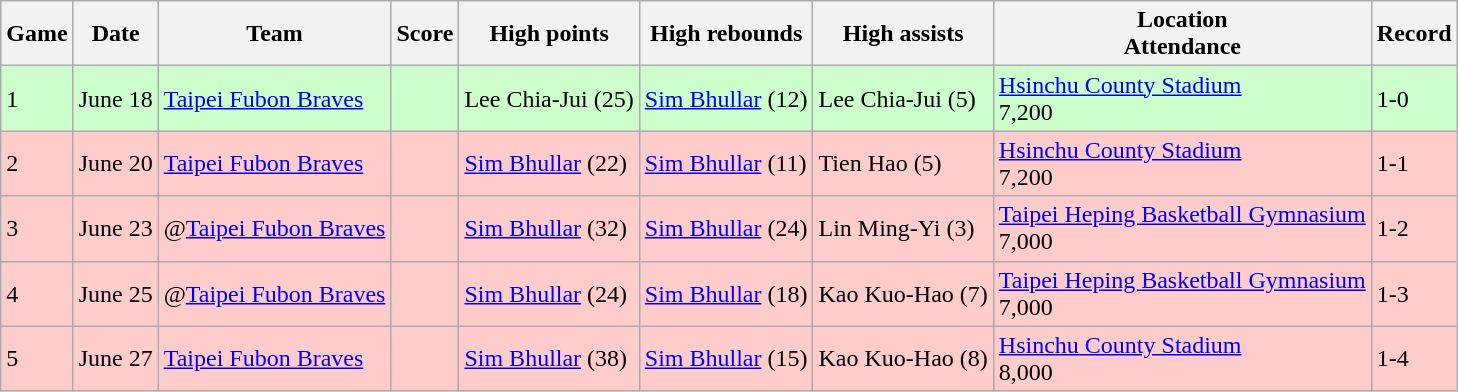<table class="wikitable">
<tr>
<th>Game</th>
<th>Date</th>
<th>Team</th>
<th>Score</th>
<th>High points</th>
<th>High rebounds</th>
<th>High assists</th>
<th>Location<br>Attendance</th>
<th>Record</th>
</tr>
<tr style="background:#cfc">
<td>1</td>
<td>June 18</td>
<td><a href='#'>Taipei Fubon Braves</a></td>
<td></td>
<td>Lee Chia-Jui (25)</td>
<td><a href='#'>Sim Bhullar</a> (12)</td>
<td>Lee Chia-Jui (5)</td>
<td><a href='#'>Hsinchu County Stadium</a><br>7,200</td>
<td>1-0</td>
</tr>
<tr style="background:#fcc">
<td>2</td>
<td>June 20</td>
<td><a href='#'>Taipei Fubon Braves</a></td>
<td></td>
<td><a href='#'>Sim Bhullar</a> (22)</td>
<td><a href='#'>Sim Bhullar</a> (11)</td>
<td>Tien Hao (5)</td>
<td><a href='#'>Hsinchu County Stadium</a><br>7,200</td>
<td>1-1</td>
</tr>
<tr style="background:#fcc">
<td>3</td>
<td>June 23</td>
<td>@<a href='#'>Taipei Fubon Braves</a></td>
<td></td>
<td><a href='#'>Sim Bhullar</a> (32)</td>
<td><a href='#'>Sim Bhullar</a> (24)</td>
<td>Lin Ming-Yi (3)</td>
<td><a href='#'>Taipei Heping Basketball Gymnasium</a><br>7,000</td>
<td>1-2</td>
</tr>
<tr style="background:#fcc">
<td>4</td>
<td>June 25</td>
<td>@<a href='#'>Taipei Fubon Braves</a></td>
<td></td>
<td><a href='#'>Sim Bhullar</a> (24)</td>
<td><a href='#'>Sim Bhullar</a> (18)</td>
<td>Kao Kuo-Hao (7)</td>
<td><a href='#'>Taipei Heping Basketball Gymnasium</a><br>7,000</td>
<td>1-3</td>
</tr>
<tr style="background:#fcc">
<td>5</td>
<td>June 27</td>
<td><a href='#'>Taipei Fubon Braves</a></td>
<td></td>
<td><a href='#'>Sim Bhullar</a> (38)</td>
<td><a href='#'>Sim Bhullar</a> (15)</td>
<td>Kao Kuo-Hao (8)</td>
<td><a href='#'>Hsinchu County Stadium</a><br>8,000</td>
<td>1-4</td>
</tr>
</table>
